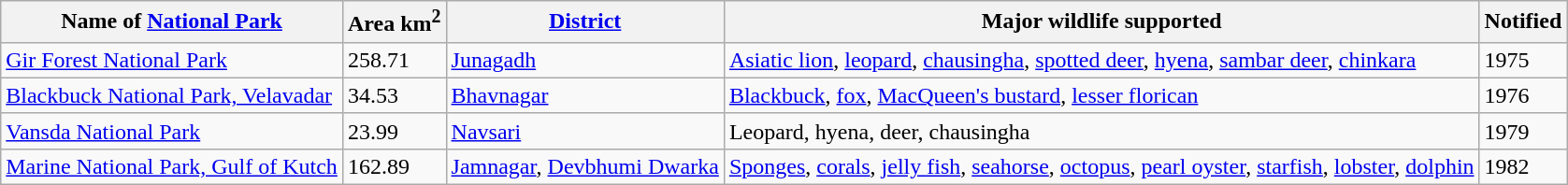<table class="wikitable sortable">
<tr>
<th>Name of <a href='#'>National Park</a></th>
<th>Area km<sup>2</sup></th>
<th><a href='#'>District</a></th>
<th>Major wildlife supported</th>
<th>Notified</th>
</tr>
<tr>
<td><a href='#'>Gir Forest National Park</a></td>
<td>258.71</td>
<td><a href='#'>Junagadh</a></td>
<td><a href='#'>Asiatic lion</a>, <a href='#'>leopard</a>, <a href='#'>chausingha</a>, <a href='#'>spotted deer</a>, <a href='#'>hyena</a>, <a href='#'>sambar deer</a>, <a href='#'>chinkara</a></td>
<td>1975</td>
</tr>
<tr>
<td><a href='#'>Blackbuck National Park, Velavadar</a></td>
<td>34.53</td>
<td><a href='#'>Bhavnagar</a></td>
<td><a href='#'>Blackbuck</a>, <a href='#'>fox</a>, <a href='#'>MacQueen's bustard</a>, <a href='#'>lesser florican</a></td>
<td>1976</td>
</tr>
<tr>
<td><a href='#'>Vansda National Park</a></td>
<td>23.99</td>
<td><a href='#'>Navsari</a></td>
<td>Leopard, hyena,  deer, chausingha</td>
<td>1979</td>
</tr>
<tr>
<td><a href='#'>Marine National Park, Gulf of Kutch</a></td>
<td>162.89</td>
<td><a href='#'>Jamnagar</a>, <a href='#'>Devbhumi Dwarka</a></td>
<td><a href='#'>Sponges</a>, <a href='#'>corals</a>, <a href='#'>jelly fish</a>, <a href='#'>seahorse</a>, <a href='#'>octopus</a>, <a href='#'>pearl oyster</a>, <a href='#'>starfish</a>, <a href='#'>lobster</a>, <a href='#'>dolphin</a></td>
<td>1982</td>
</tr>
</table>
